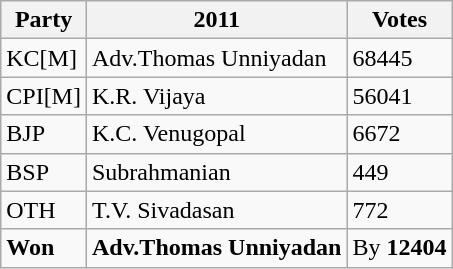<table class="wikitable ">
<tr>
<th scope="col" class="unsortable">Party</th>
<th scope="col" class="unsortable">2011</th>
<th scope="col" class="unsortable">Votes</th>
</tr>
<tr>
<td>KC[M]</td>
<td>Adv.Thomas Unniyadan</td>
<td>68445</td>
</tr>
<tr>
<td>CPI[M]</td>
<td>K.R. Vijaya</td>
<td>56041</td>
</tr>
<tr>
<td>BJP</td>
<td>K.C. Venugopal</td>
<td>6672</td>
</tr>
<tr>
<td>BSP</td>
<td>Subrahmanian</td>
<td>449</td>
</tr>
<tr>
<td>OTH</td>
<td>T.V. Sivadasan</td>
<td>772</td>
</tr>
<tr>
<td><strong>Won</strong></td>
<td><strong>Adv.Thomas Unniyadan</strong></td>
<td>By <strong>12404</strong></td>
</tr>
</table>
